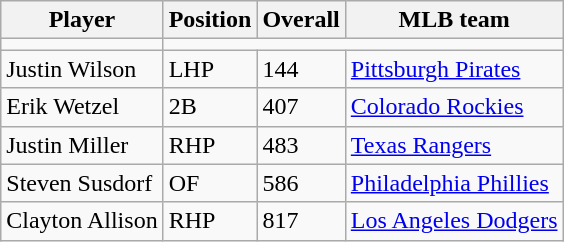<table class="wikitable">
<tr>
<th>Player</th>
<th>Position</th>
<th>Overall</th>
<th>MLB team</th>
</tr>
<tr>
<td></td>
</tr>
<tr>
<td>Justin Wilson</td>
<td>LHP</td>
<td>144</td>
<td><a href='#'>Pittsburgh Pirates</a></td>
</tr>
<tr>
<td>Erik Wetzel</td>
<td>2B</td>
<td>407</td>
<td><a href='#'>Colorado Rockies</a></td>
</tr>
<tr>
<td>Justin Miller</td>
<td>RHP</td>
<td>483</td>
<td><a href='#'>Texas Rangers</a></td>
</tr>
<tr>
<td>Steven Susdorf</td>
<td>OF</td>
<td>586</td>
<td><a href='#'>Philadelphia Phillies</a></td>
</tr>
<tr>
<td>Clayton Allison</td>
<td>RHP</td>
<td>817</td>
<td><a href='#'>Los Angeles Dodgers</a></td>
</tr>
</table>
